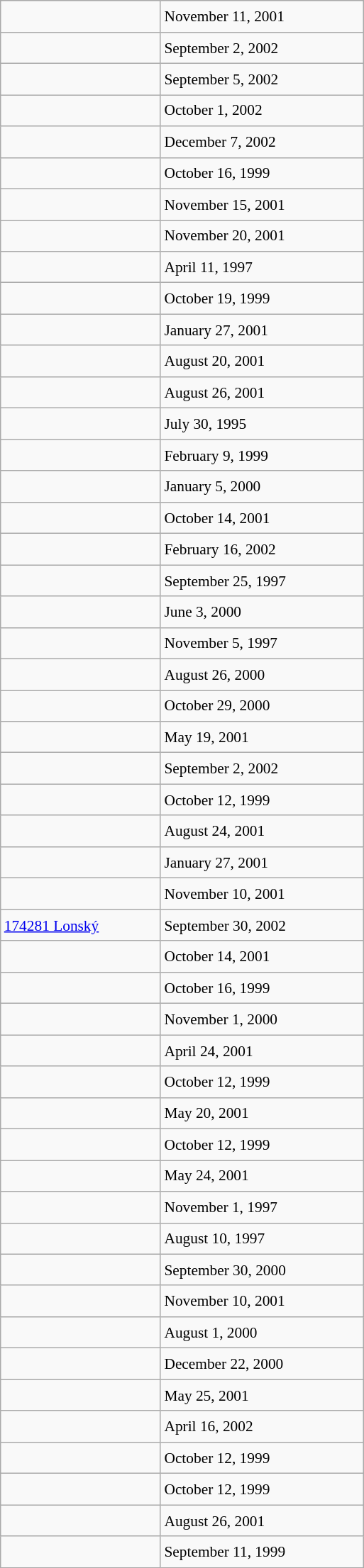<table class="wikitable" style="font-size: 89%; float: left; width: 24em; margin-right: 1em; line-height: 1.6em !important; height: 1250px;">
<tr>
<td> </td>
<td>November 11, 2001</td>
</tr>
<tr>
<td> </td>
<td>September 2, 2002</td>
</tr>
<tr>
<td> </td>
<td>September 5, 2002</td>
</tr>
<tr>
<td></td>
<td>October 1, 2002</td>
</tr>
<tr>
<td> </td>
<td>December 7, 2002</td>
</tr>
<tr>
<td> </td>
<td>October 16, 1999</td>
</tr>
<tr>
<td> </td>
<td>November 15, 2001</td>
</tr>
<tr>
<td> </td>
<td>November 20, 2001</td>
</tr>
<tr>
<td></td>
<td>April 11, 1997</td>
</tr>
<tr>
<td> </td>
<td>October 19, 1999</td>
</tr>
<tr>
<td> </td>
<td>January 27, 2001</td>
</tr>
<tr>
<td> </td>
<td>August 20, 2001</td>
</tr>
<tr>
<td> </td>
<td>August 26, 2001</td>
</tr>
<tr>
<td></td>
<td>July 30, 1995</td>
</tr>
<tr>
<td></td>
<td>February 9, 1999</td>
</tr>
<tr>
<td> </td>
<td>January 5, 2000</td>
</tr>
<tr>
<td> </td>
<td>October 14, 2001</td>
</tr>
<tr>
<td> </td>
<td>February 16, 2002</td>
</tr>
<tr>
<td> </td>
<td>September 25, 1997</td>
</tr>
<tr>
<td> </td>
<td>June 3, 2000</td>
</tr>
<tr>
<td></td>
<td>November 5, 1997</td>
</tr>
<tr>
<td> </td>
<td>August 26, 2000</td>
</tr>
<tr>
<td> </td>
<td>October 29, 2000</td>
</tr>
<tr>
<td> </td>
<td>May 19, 2001</td>
</tr>
<tr>
<td> </td>
<td>September 2, 2002</td>
</tr>
<tr>
<td> </td>
<td>October 12, 1999</td>
</tr>
<tr>
<td> </td>
<td>August 24, 2001</td>
</tr>
<tr>
<td> </td>
<td>January 27, 2001</td>
</tr>
<tr>
<td> </td>
<td>November 10, 2001</td>
</tr>
<tr>
<td><a href='#'>174281 Lonský</a></td>
<td>September 30, 2002</td>
</tr>
<tr>
<td> </td>
<td>October 14, 2001</td>
</tr>
<tr>
<td> </td>
<td>October 16, 1999</td>
</tr>
<tr>
<td></td>
<td>November 1, 2000</td>
</tr>
<tr>
<td> </td>
<td>April 24, 2001</td>
</tr>
<tr>
<td> </td>
<td>October 12, 1999</td>
</tr>
<tr>
<td> </td>
<td>May 20, 2001</td>
</tr>
<tr>
<td> </td>
<td>October 12, 1999</td>
</tr>
<tr>
<td> </td>
<td>May 24, 2001</td>
</tr>
<tr>
<td> </td>
<td>November 1, 1997</td>
</tr>
<tr>
<td></td>
<td>August 10, 1997</td>
</tr>
<tr>
<td> </td>
<td>September 30, 2000</td>
</tr>
<tr>
<td> </td>
<td>November 10, 2001</td>
</tr>
<tr>
<td> </td>
<td>August 1, 2000</td>
</tr>
<tr>
<td> </td>
<td>December 22, 2000</td>
</tr>
<tr>
<td> </td>
<td>May 25, 2001</td>
</tr>
<tr>
<td></td>
<td>April 16, 2002</td>
</tr>
<tr>
<td> </td>
<td>October 12, 1999</td>
</tr>
<tr>
<td> </td>
<td>October 12, 1999</td>
</tr>
<tr>
<td> </td>
<td>August 26, 2001</td>
</tr>
<tr>
<td> </td>
<td>September 11, 1999</td>
</tr>
</table>
